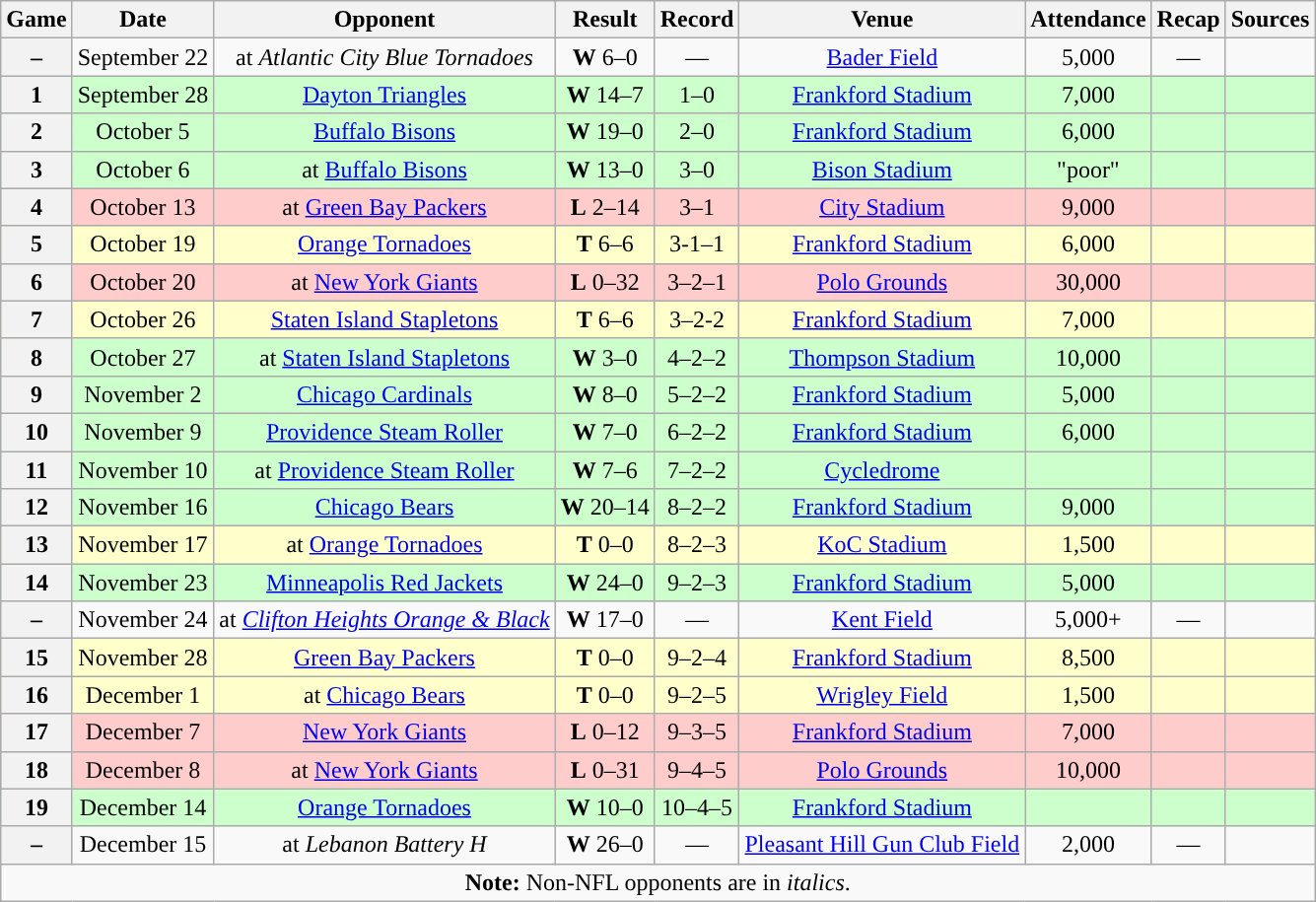<table class="wikitable" style="text-align:center">
<tr>
<th>Game</th>
<th>Date</th>
<th>Opponent</th>
<th>Result</th>
<th>Record</th>
<th>Venue</th>
<th>Attendance</th>
<th>Recap</th>
<th>Sources</th>
</tr>
<tr>
<th>–</th>
<td>September 22</td>
<td>at <em>Atlantic City Blue Tornadoes</em></td>
<td><strong>W</strong>  6–0</td>
<td>—</td>
<td><a href='#'>Bader Field</a></td>
<td>5,000</td>
<td>—</td>
<td></td>
</tr>
<tr style="background:#cfc">
<th>1</th>
<td>September 28</td>
<td><a href='#'>Dayton Triangles</a></td>
<td><strong>W</strong>  14–7</td>
<td>1–0</td>
<td><a href='#'>Frankford Stadium</a></td>
<td>7,000</td>
<td></td>
<td></td>
</tr>
<tr style="background:#cfc">
<th>2</th>
<td>October 5</td>
<td><a href='#'>Buffalo Bisons</a></td>
<td><strong>W</strong>  19–0</td>
<td>2–0</td>
<td><a href='#'>Frankford Stadium</a></td>
<td>6,000</td>
<td></td>
<td></td>
</tr>
<tr style="background:#cfc">
<th>3</th>
<td>October 6</td>
<td>at <a href='#'>Buffalo Bisons</a></td>
<td><strong>W</strong>  13–0</td>
<td>3–0</td>
<td><a href='#'>Bison Stadium</a></td>
<td>"poor"</td>
<td></td>
<td></td>
</tr>
<tr style="background:#fcc">
<th>4</th>
<td>October 13</td>
<td>at <a href='#'>Green Bay Packers</a></td>
<td><strong>L</strong> 2–14</td>
<td>3–1</td>
<td><a href='#'>City Stadium</a></td>
<td>9,000</td>
<td></td>
<td></td>
</tr>
<tr style="background:#ffc">
<th>5</th>
<td>October 19</td>
<td><a href='#'>Orange Tornadoes</a></td>
<td><strong>T</strong> 6–6</td>
<td>3-1–1</td>
<td><a href='#'>Frankford Stadium</a></td>
<td>6,000</td>
<td></td>
<td></td>
</tr>
<tr style="background:#fcc">
<th>6</th>
<td>October 20</td>
<td>at <a href='#'>New York Giants</a></td>
<td><strong>L</strong> 0–32</td>
<td>3–2–1</td>
<td><a href='#'>Polo Grounds</a></td>
<td>30,000</td>
<td></td>
<td></td>
</tr>
<tr style="background:#ffc">
<th>7</th>
<td>October 26</td>
<td><a href='#'>Staten Island Stapletons</a></td>
<td><strong>T</strong> 6–6</td>
<td>3–2-2</td>
<td><a href='#'>Frankford Stadium</a></td>
<td>7,000</td>
<td></td>
<td></td>
</tr>
<tr style="background:#cfc">
<th>8</th>
<td>October 27</td>
<td>at <a href='#'>Staten Island Stapletons</a></td>
<td><strong>W</strong>  3–0</td>
<td>4–2–2</td>
<td><a href='#'>Thompson Stadium</a></td>
<td>10,000</td>
<td></td>
<td></td>
</tr>
<tr style="background:#cfc">
<th>9</th>
<td>November 2</td>
<td><a href='#'>Chicago Cardinals</a></td>
<td><strong>W</strong>  8–0</td>
<td>5–2–2</td>
<td><a href='#'>Frankford Stadium</a></td>
<td>5,000</td>
<td></td>
<td></td>
</tr>
<tr style="background:#cfc">
<th>10</th>
<td>November 9</td>
<td><a href='#'>Providence Steam Roller</a></td>
<td><strong>W</strong>  7–0</td>
<td>6–2–2</td>
<td><a href='#'>Frankford Stadium</a></td>
<td>6,000</td>
<td></td>
<td></td>
</tr>
<tr style="background:#cfc">
<th>11</th>
<td>November 10</td>
<td>at <a href='#'>Providence Steam Roller</a></td>
<td><strong>W</strong>  7–6</td>
<td>7–2–2</td>
<td><a href='#'>Cycledrome</a></td>
<td></td>
<td></td>
<td></td>
</tr>
<tr style="background:#cfc">
<th>12</th>
<td>November 16</td>
<td><a href='#'>Chicago Bears</a></td>
<td><strong>W</strong>  20–14</td>
<td>8–2–2</td>
<td><a href='#'>Frankford Stadium</a></td>
<td>9,000</td>
<td></td>
<td></td>
</tr>
<tr style="background:#ffc">
<th>13</th>
<td>November 17</td>
<td>at <a href='#'>Orange Tornadoes</a></td>
<td><strong>T</strong> 0–0</td>
<td>8–2–3</td>
<td><a href='#'>KoC Stadium</a></td>
<td>1,500</td>
<td></td>
<td></td>
</tr>
<tr style="background:#cfc">
<th>14</th>
<td>November 23</td>
<td><a href='#'>Minneapolis Red Jackets</a></td>
<td><strong>W</strong>  24–0</td>
<td>9–2–3</td>
<td><a href='#'>Frankford Stadium</a></td>
<td>5,000</td>
<td></td>
<td></td>
</tr>
<tr>
<th>–</th>
<td>November 24</td>
<td>at <em><a href='#'>Clifton Heights Orange & Black</a></em></td>
<td><strong>W</strong>  17–0</td>
<td>—</td>
<td><a href='#'>Kent Field</a></td>
<td>5,000+</td>
<td>—</td>
<td></td>
</tr>
<tr style="background:#ffc">
<th>15</th>
<td>November 28</td>
<td><a href='#'>Green Bay Packers</a></td>
<td><strong>T</strong> 0–0</td>
<td>9–2–4</td>
<td><a href='#'>Frankford Stadium</a></td>
<td>8,500</td>
<td></td>
<td></td>
</tr>
<tr style="background:#ffc">
<th>16</th>
<td>December 1</td>
<td>at <a href='#'>Chicago Bears</a></td>
<td><strong>T</strong> 0–0</td>
<td>9–2–5</td>
<td><a href='#'>Wrigley Field</a></td>
<td>1,500</td>
<td></td>
<td></td>
</tr>
<tr style="background:#fcc">
<th>17</th>
<td>December 7</td>
<td><a href='#'>New York Giants</a></td>
<td><strong>L</strong> 0–12</td>
<td>9–3–5</td>
<td><a href='#'>Frankford Stadium</a></td>
<td>7,000</td>
<td></td>
<td></td>
</tr>
<tr style="background:#fcc">
<th>18</th>
<td>December 8</td>
<td>at <a href='#'>New York Giants</a></td>
<td><strong>L</strong> 0–31</td>
<td>9–4–5</td>
<td><a href='#'>Polo Grounds</a></td>
<td>10,000 </td>
<td></td>
<td></td>
</tr>
<tr style="background:#cfc">
<th>19</th>
<td>December 14</td>
<td><a href='#'>Orange Tornadoes</a></td>
<td><strong>W</strong>  10–0</td>
<td>10–4–5</td>
<td><a href='#'>Frankford Stadium</a></td>
<td></td>
<td></td>
<td></td>
</tr>
<tr>
<th>–</th>
<td>December 15</td>
<td>at <em>Lebanon Battery H</em></td>
<td><strong>W</strong> 26–0</td>
<td>—</td>
<td><a href='#'>Pleasant Hill Gun Club Field</a></td>
<td>2,000</td>
<td>—</td>
<td></td>
</tr>
<tr>
<td colspan="10"><strong>Note:</strong> Non-NFL opponents are in <em>italics</em>.</td>
</tr>
</table>
